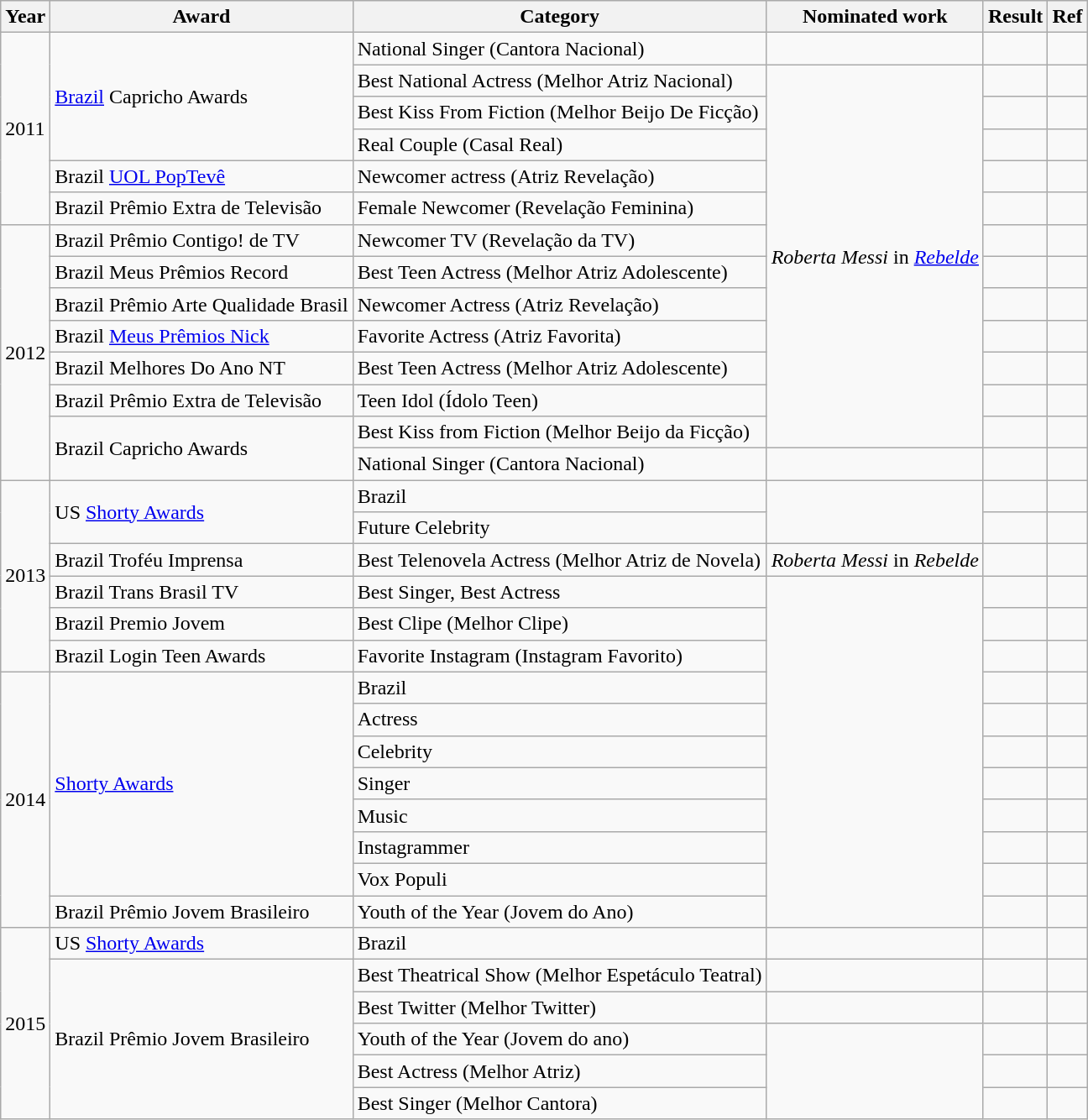<table class="wikitable plainrowheaders sortable">
<tr>
<th>Year</th>
<th>Award</th>
<th>Category</th>
<th>Nominated work</th>
<th>Result</th>
<th>Ref</th>
</tr>
<tr>
<td rowspan="6">2011</td>
<td rowspan="4"><a href='#'>Brazil</a> Capricho Awards</td>
<td>National Singer (Cantora Nacional)</td>
<td></td>
<td></td>
<td></td>
</tr>
<tr>
<td>Best National Actress (Melhor Atriz Nacional)</td>
<td rowspan="12"><em>Roberta Messi</em> in <em><a href='#'>Rebelde</a></em></td>
<td></td>
<td></td>
</tr>
<tr>
<td>Best Kiss From Fiction (Melhor Beijo De Ficção)</td>
<td></td>
<td></td>
</tr>
<tr>
<td>Real Couple (Casal Real)</td>
<td></td>
<td></td>
</tr>
<tr>
<td>Brazil <a href='#'>UOL PopTevê</a></td>
<td>Newcomer actress (Atriz Revelação)</td>
<td></td>
<td></td>
</tr>
<tr>
<td>Brazil Prêmio Extra de Televisão</td>
<td>Female Newcomer (Revelação Feminina)</td>
<td></td>
<td></td>
</tr>
<tr>
<td rowspan="8">2012</td>
<td>Brazil Prêmio Contigo! de TV</td>
<td>Newcomer TV (Revelação da TV)</td>
<td></td>
<td></td>
</tr>
<tr>
<td>Brazil Meus Prêmios Record</td>
<td>Best Teen Actress (Melhor Atriz Adolescente)</td>
<td></td>
<td></td>
</tr>
<tr>
<td>Brazil Prêmio Arte Qualidade Brasil</td>
<td>Newcomer Actress (Atriz Revelação)</td>
<td></td>
<td></td>
</tr>
<tr>
<td>Brazil <a href='#'>Meus Prêmios Nick</a></td>
<td>Favorite Actress (Atriz Favorita)</td>
<td></td>
<td></td>
</tr>
<tr>
<td>Brazil Melhores Do Ano NT</td>
<td>Best Teen Actress (Melhor Atriz Adolescente)</td>
<td></td>
<td></td>
</tr>
<tr>
<td>Brazil Prêmio Extra de Televisão</td>
<td>Teen Idol (Ídolo Teen)</td>
<td></td>
<td></td>
</tr>
<tr>
<td rowspan="2">Brazil Capricho Awards</td>
<td>Best Kiss from Fiction (Melhor Beijo da Ficção)</td>
<td></td>
<td></td>
</tr>
<tr>
<td>National Singer (Cantora Nacional)</td>
<td></td>
<td></td>
<td></td>
</tr>
<tr>
<td rowspan="6">2013</td>
<td rowspan="2">US <a href='#'>Shorty Awards</a></td>
<td>Brazil</td>
<td rowspan="2"></td>
<td></td>
<td></td>
</tr>
<tr>
<td>Future Celebrity</td>
<td></td>
<td></td>
</tr>
<tr>
<td>Brazil Troféu Imprensa</td>
<td>Best Telenovela Actress (Melhor Atriz de Novela)</td>
<td><em>Roberta Messi </em> in <em>Rebelde</em></td>
<td></td>
<td></td>
</tr>
<tr>
<td>Brazil Trans Brasil TV</td>
<td>Best Singer, Best Actress</td>
<td rowspan="11"></td>
<td></td>
<td></td>
</tr>
<tr>
<td>Brazil Premio Jovem</td>
<td>Best Clipe (Melhor Clipe)</td>
<td></td>
<td></td>
</tr>
<tr>
<td>Brazil Login Teen Awards</td>
<td>Favorite Instagram (Instagram Favorito)</td>
<td></td>
<td></td>
</tr>
<tr>
<td rowspan="8">2014</td>
<td rowspan="7"> <a href='#'>Shorty Awards</a></td>
<td>Brazil</td>
<td></td>
<td></td>
</tr>
<tr>
<td>Actress</td>
<td></td>
<td></td>
</tr>
<tr>
<td>Celebrity</td>
<td></td>
<td></td>
</tr>
<tr>
<td>Singer</td>
<td></td>
<td></td>
</tr>
<tr>
<td>Music</td>
<td></td>
<td></td>
</tr>
<tr>
<td>Instagrammer</td>
<td></td>
<td></td>
</tr>
<tr>
<td>Vox Populi</td>
<td></td>
<td></td>
</tr>
<tr>
<td>Brazil Prêmio Jovem Brasileiro</td>
<td>Youth of the Year (Jovem do Ano)</td>
<td></td>
<td></td>
</tr>
<tr>
<td rowspan="6">2015</td>
<td>US <a href='#'>Shorty Awards</a></td>
<td>Brazil</td>
<td></td>
<td></td>
<td></td>
</tr>
<tr>
<td rowspan="5">Brazil Prêmio Jovem Brasileiro</td>
<td>Best Theatrical Show (Melhor Espetáculo Teatral)</td>
<td></td>
<td></td>
<td></td>
</tr>
<tr>
<td>Best Twitter (Melhor Twitter)</td>
<td></td>
<td></td>
<td></td>
</tr>
<tr>
<td>Youth of the Year (Jovem do ano)</td>
<td rowspan="3"></td>
<td></td>
<td></td>
</tr>
<tr>
<td>Best Actress (Melhor Atriz)</td>
<td></td>
<td></td>
</tr>
<tr>
<td>Best Singer (Melhor Cantora)</td>
<td></td>
<td></td>
</tr>
</table>
